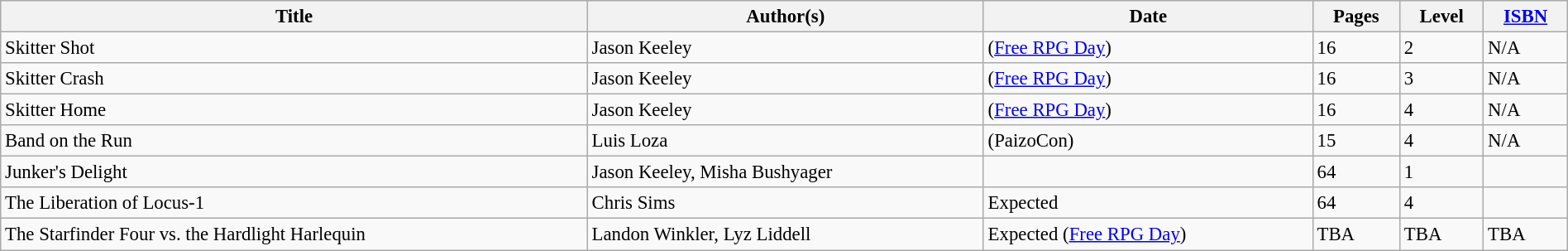<table class="wikitable sortable" style="width:100%; font-size:95%; border:1">
<tr>
<th>Title</th>
<th>Author(s)</th>
<th>Date</th>
<th>Pages</th>
<th>Level</th>
<th><a href='#'>ISBN</a></th>
</tr>
<tr>
<td>Skitter Shot</td>
<td>Jason Keeley</td>
<td> (<a href='#'>Free RPG Day</a>)</td>
<td>16</td>
<td>2</td>
<td>N/A</td>
</tr>
<tr>
<td>Skitter Crash</td>
<td>Jason Keeley</td>
<td> (<a href='#'>Free RPG Day</a>)</td>
<td>16</td>
<td>3</td>
<td>N/A</td>
</tr>
<tr>
<td>Skitter Home</td>
<td>Jason Keeley</td>
<td> (<a href='#'>Free RPG Day</a>)</td>
<td>16</td>
<td>4</td>
<td>N/A</td>
</tr>
<tr>
<td>Band on the Run</td>
<td>Luis Loza</td>
<td> (PaizoCon)</td>
<td>15</td>
<td>4</td>
<td>N/A</td>
</tr>
<tr>
<td>Junker's Delight</td>
<td>Jason Keeley, Misha Bushyager</td>
<td></td>
<td>64</td>
<td>1</td>
<td></td>
</tr>
<tr>
<td>The Liberation of Locus-1</td>
<td>Chris Sims</td>
<td>Expected </td>
<td>64</td>
<td>4</td>
<td></td>
</tr>
<tr>
<td>The Starfinder Four vs. the Hardlight Harlequin</td>
<td>Landon Winkler, Lyz Liddell</td>
<td>Expected  (<a href='#'>Free RPG Day</a>)</td>
<td>TBA</td>
<td>TBA</td>
<td>TBA</td>
</tr>
</table>
